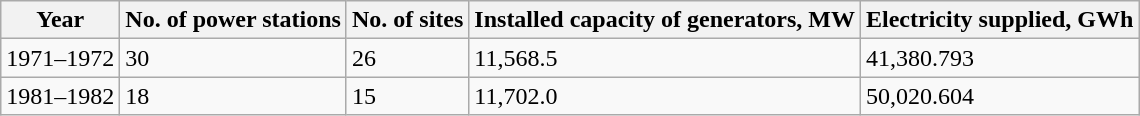<table class="wikitable">
<tr>
<th>Year</th>
<th>No. of power stations</th>
<th>No. of sites</th>
<th>Installed capacity of generators, MW</th>
<th>Electricity supplied, GWh</th>
</tr>
<tr>
<td>1971–1972</td>
<td>30</td>
<td>26</td>
<td>11,568.5</td>
<td>41,380.793</td>
</tr>
<tr>
<td>1981–1982</td>
<td>18</td>
<td>15</td>
<td>11,702.0</td>
<td>50,020.604</td>
</tr>
</table>
